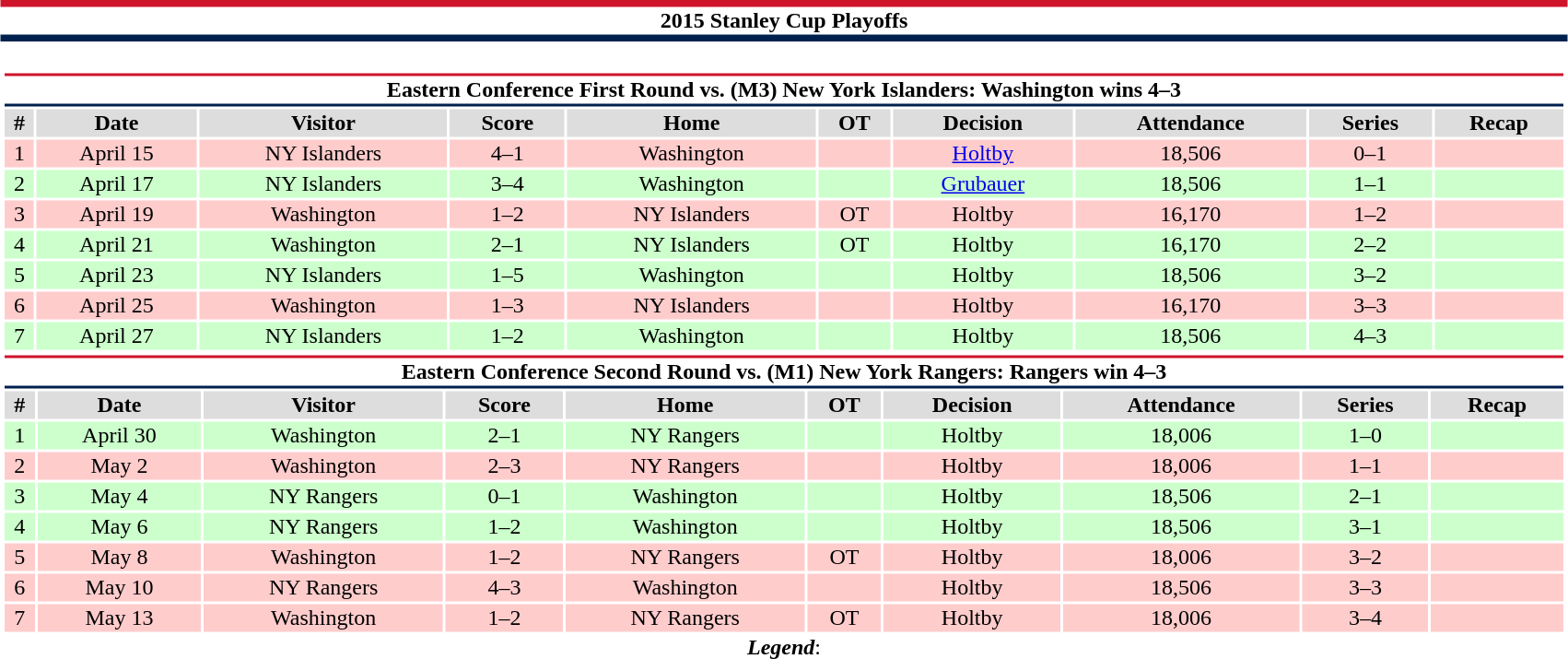<table class="toccolours" width=90% style="clear:both; margin:1.5em auto; text-align:center;">
<tr>
<th colspan=11 style="background:#FFFFFF; border-top:#CF132B 5px solid; border-bottom:#00214E 5px solid;">2015 Stanley Cup Playoffs</th>
</tr>
<tr>
<td colspan=10><br><table class="toccolours collapsible collapsed" width=100%>
<tr>
<th colspan=10 style="background:#FFFFFF; border-top:#CF132B 2px solid; border-bottom:#00214E 2px solid;">Eastern Conference First Round vs. (M3) New York Islanders: Washington wins 4–3</th>
</tr>
<tr align="center" bgcolor="#dddddd">
<th>#</th>
<th>Date</th>
<th>Visitor</th>
<th>Score</th>
<th>Home</th>
<th>OT</th>
<th>Decision</th>
<th>Attendance</th>
<th>Series</th>
<th>Recap</th>
</tr>
<tr style="text-align:center; background:#fcc;">
<td>1</td>
<td>April 15</td>
<td>NY Islanders</td>
<td>4–1</td>
<td>Washington</td>
<td></td>
<td><a href='#'>Holtby</a></td>
<td>18,506</td>
<td>0–1</td>
<td></td>
</tr>
<tr style="text-align:center; background:#cfc;">
<td>2</td>
<td>April 17</td>
<td>NY Islanders</td>
<td>3–4</td>
<td>Washington</td>
<td></td>
<td><a href='#'>Grubauer</a></td>
<td>18,506</td>
<td>1–1</td>
<td></td>
</tr>
<tr style="text-align:center; background:#fcc;">
<td>3</td>
<td>April 19</td>
<td>Washington</td>
<td>1–2</td>
<td>NY Islanders</td>
<td>OT</td>
<td>Holtby</td>
<td>16,170</td>
<td>1–2</td>
<td></td>
</tr>
<tr style="text-align:center; background:#cfc;">
<td>4</td>
<td>April 21</td>
<td>Washington</td>
<td>2–1</td>
<td>NY Islanders</td>
<td>OT</td>
<td>Holtby</td>
<td>16,170</td>
<td>2–2</td>
<td></td>
</tr>
<tr style="text-align:center; background:#cfc;">
<td>5</td>
<td>April 23</td>
<td>NY Islanders</td>
<td>1–5</td>
<td>Washington</td>
<td></td>
<td>Holtby</td>
<td>18,506</td>
<td>3–2</td>
<td></td>
</tr>
<tr style="text-align:center; background:#fcc;">
<td>6</td>
<td>April 25</td>
<td>Washington</td>
<td>1–3</td>
<td>NY Islanders</td>
<td></td>
<td>Holtby</td>
<td>16,170</td>
<td>3–3</td>
<td></td>
</tr>
<tr style="text-align:center; background:#cfc;">
<td>7</td>
<td>April 27</td>
<td>NY Islanders</td>
<td>1–2</td>
<td>Washington</td>
<td></td>
<td>Holtby</td>
<td>18,506</td>
<td>4–3</td>
<td></td>
</tr>
</table>
<table class="toccolours collapsible collapsed" width=100%>
<tr>
<th colspan=10 style="background:#FFFFFF; border-top:#CF132B 2px solid; border-bottom:#00214E 2px solid;">Eastern Conference Second Round vs. (M1) New York Rangers: Rangers win 4–3</th>
</tr>
<tr align="center" bgcolor="#dddddd">
<th>#</th>
<th>Date</th>
<th>Visitor</th>
<th>Score</th>
<th>Home</th>
<th>OT</th>
<th>Decision</th>
<th>Attendance</th>
<th>Series</th>
<th>Recap</th>
</tr>
<tr style="text-align:center; background:#cfc;">
<td>1</td>
<td>April 30</td>
<td>Washington</td>
<td>2–1</td>
<td>NY Rangers</td>
<td></td>
<td>Holtby</td>
<td>18,006</td>
<td>1–0</td>
<td></td>
</tr>
<tr style="text-align:center; background:#fcc;">
<td>2</td>
<td>May 2</td>
<td>Washington</td>
<td>2–3</td>
<td>NY Rangers</td>
<td></td>
<td>Holtby</td>
<td>18,006</td>
<td>1–1</td>
<td></td>
</tr>
<tr style="text-align:center; background:#cfc;">
<td>3</td>
<td>May 4</td>
<td>NY Rangers</td>
<td>0–1</td>
<td>Washington</td>
<td></td>
<td>Holtby</td>
<td>18,506</td>
<td>2–1</td>
<td></td>
</tr>
<tr style="text-align:center; background:#cfc;">
<td>4</td>
<td>May 6</td>
<td>NY Rangers</td>
<td>1–2</td>
<td>Washington</td>
<td></td>
<td>Holtby</td>
<td>18,506</td>
<td>3–1</td>
<td></td>
</tr>
<tr style="text-align:center; background:#fcc;">
<td>5</td>
<td>May 8</td>
<td>Washington</td>
<td>1–2</td>
<td>NY Rangers</td>
<td>OT</td>
<td>Holtby</td>
<td>18,006</td>
<td>3–2</td>
<td></td>
</tr>
<tr style="text-align:center; background:#fcc;">
<td>6</td>
<td>May 10</td>
<td>NY Rangers</td>
<td>4–3</td>
<td>Washington</td>
<td></td>
<td>Holtby</td>
<td>18,506</td>
<td>3–3</td>
<td></td>
</tr>
<tr style="text-align:center; background:#fcc;">
<td>7</td>
<td>May 13</td>
<td>Washington</td>
<td>1–2</td>
<td>NY Rangers</td>
<td>OT</td>
<td>Holtby</td>
<td>18,006</td>
<td>3–4</td>
<td></td>
</tr>
</table>
<strong><em>Legend</em></strong>:

</td>
</tr>
</table>
